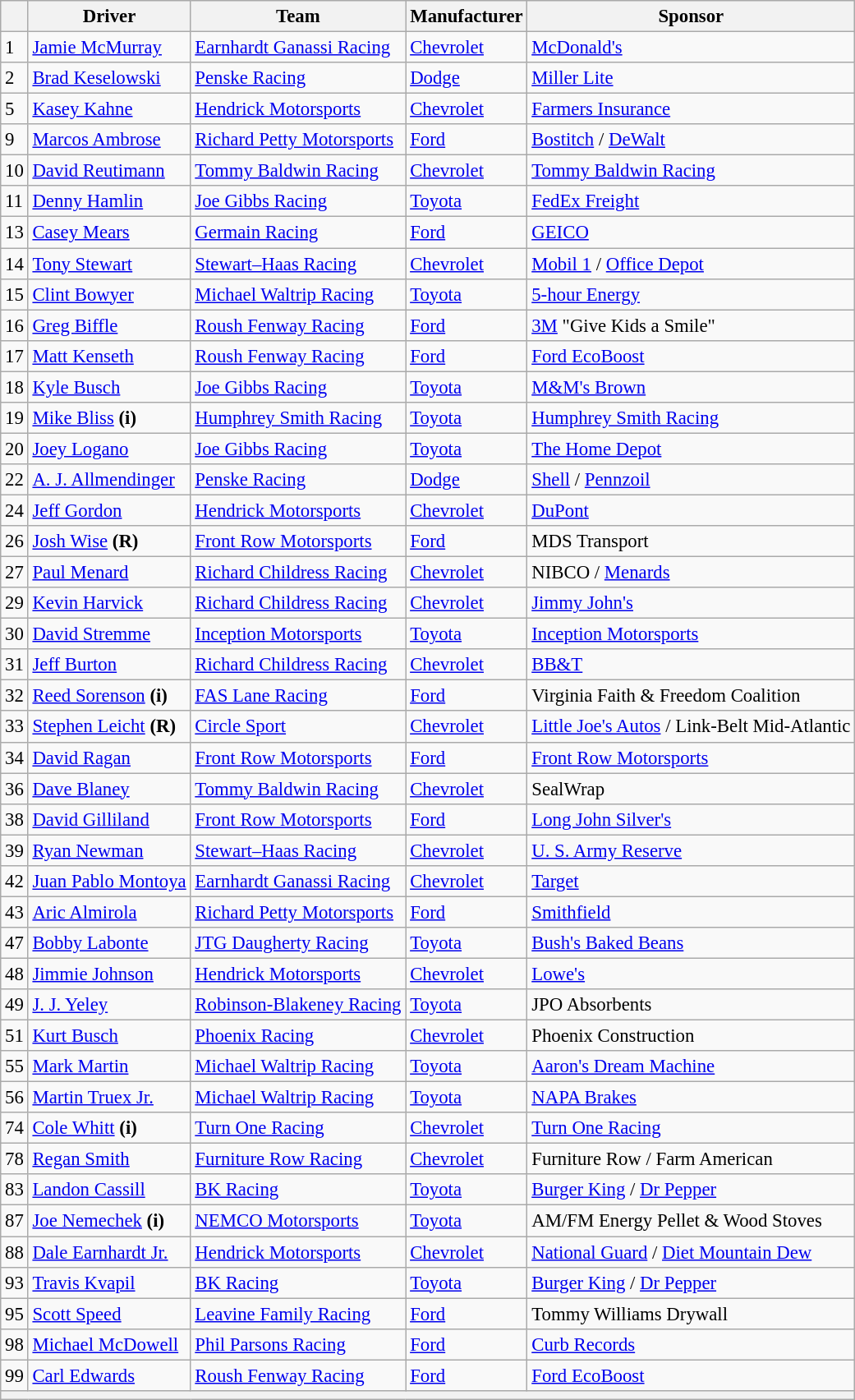<table class="wikitable" style="font-size:95%">
<tr>
<th></th>
<th>Driver</th>
<th>Team</th>
<th>Manufacturer</th>
<th>Sponsor</th>
</tr>
<tr>
<td>1</td>
<td><a href='#'>Jamie McMurray</a></td>
<td><a href='#'>Earnhardt Ganassi Racing</a></td>
<td><a href='#'>Chevrolet</a></td>
<td><a href='#'>McDonald's</a></td>
</tr>
<tr>
<td>2</td>
<td><a href='#'>Brad Keselowski</a></td>
<td><a href='#'>Penske Racing</a></td>
<td><a href='#'>Dodge</a></td>
<td><a href='#'>Miller Lite</a></td>
</tr>
<tr>
<td>5</td>
<td><a href='#'>Kasey Kahne</a></td>
<td><a href='#'>Hendrick Motorsports</a></td>
<td><a href='#'>Chevrolet</a></td>
<td><a href='#'>Farmers Insurance</a></td>
</tr>
<tr>
<td>9</td>
<td><a href='#'>Marcos Ambrose</a></td>
<td><a href='#'>Richard Petty Motorsports</a></td>
<td><a href='#'>Ford</a></td>
<td><a href='#'>Bostitch</a> / <a href='#'>DeWalt</a></td>
</tr>
<tr>
<td>10</td>
<td><a href='#'>David Reutimann</a></td>
<td><a href='#'>Tommy Baldwin Racing</a></td>
<td><a href='#'>Chevrolet</a></td>
<td><a href='#'>Tommy Baldwin Racing</a></td>
</tr>
<tr>
<td>11</td>
<td><a href='#'>Denny Hamlin</a></td>
<td><a href='#'>Joe Gibbs Racing</a></td>
<td><a href='#'>Toyota</a></td>
<td><a href='#'>FedEx Freight</a></td>
</tr>
<tr>
<td>13</td>
<td><a href='#'>Casey Mears</a></td>
<td><a href='#'>Germain Racing</a></td>
<td><a href='#'>Ford</a></td>
<td><a href='#'>GEICO</a></td>
</tr>
<tr>
<td>14</td>
<td><a href='#'>Tony Stewart</a></td>
<td><a href='#'>Stewart–Haas Racing</a></td>
<td><a href='#'>Chevrolet</a></td>
<td><a href='#'>Mobil 1</a> / <a href='#'>Office Depot</a></td>
</tr>
<tr>
<td>15</td>
<td><a href='#'>Clint Bowyer</a></td>
<td><a href='#'>Michael Waltrip Racing</a></td>
<td><a href='#'>Toyota</a></td>
<td><a href='#'>5-hour Energy</a></td>
</tr>
<tr>
<td>16</td>
<td><a href='#'>Greg Biffle</a></td>
<td><a href='#'>Roush Fenway Racing</a></td>
<td><a href='#'>Ford</a></td>
<td><a href='#'>3M</a> "Give Kids a Smile"</td>
</tr>
<tr>
<td>17</td>
<td><a href='#'>Matt Kenseth</a></td>
<td><a href='#'>Roush Fenway Racing</a></td>
<td><a href='#'>Ford</a></td>
<td><a href='#'>Ford EcoBoost</a></td>
</tr>
<tr>
<td>18</td>
<td><a href='#'>Kyle Busch</a></td>
<td><a href='#'>Joe Gibbs Racing</a></td>
<td><a href='#'>Toyota</a></td>
<td><a href='#'>M&M's Brown</a></td>
</tr>
<tr>
<td>19</td>
<td><a href='#'>Mike Bliss</a> <strong>(i)</strong></td>
<td><a href='#'>Humphrey Smith Racing</a></td>
<td><a href='#'>Toyota</a></td>
<td><a href='#'>Humphrey Smith Racing</a></td>
</tr>
<tr>
<td>20</td>
<td><a href='#'>Joey Logano</a></td>
<td><a href='#'>Joe Gibbs Racing</a></td>
<td><a href='#'>Toyota</a></td>
<td><a href='#'>The Home Depot</a></td>
</tr>
<tr>
<td>22</td>
<td><a href='#'>A. J. Allmendinger</a></td>
<td><a href='#'>Penske Racing</a></td>
<td><a href='#'>Dodge</a></td>
<td><a href='#'>Shell</a> / <a href='#'>Pennzoil</a></td>
</tr>
<tr>
<td>24</td>
<td><a href='#'>Jeff Gordon</a></td>
<td><a href='#'>Hendrick Motorsports</a></td>
<td><a href='#'>Chevrolet</a></td>
<td><a href='#'>DuPont</a></td>
</tr>
<tr>
<td>26</td>
<td><a href='#'>Josh Wise</a> <strong>(R)</strong></td>
<td><a href='#'>Front Row Motorsports</a></td>
<td><a href='#'>Ford</a></td>
<td>MDS Transport</td>
</tr>
<tr>
<td>27</td>
<td><a href='#'>Paul Menard</a></td>
<td><a href='#'>Richard Childress Racing</a></td>
<td><a href='#'>Chevrolet</a></td>
<td>NIBCO / <a href='#'>Menards</a></td>
</tr>
<tr>
<td>29</td>
<td><a href='#'>Kevin Harvick</a></td>
<td><a href='#'>Richard Childress Racing</a></td>
<td><a href='#'>Chevrolet</a></td>
<td><a href='#'>Jimmy John's</a></td>
</tr>
<tr>
<td>30</td>
<td><a href='#'>David Stremme</a></td>
<td><a href='#'>Inception Motorsports</a></td>
<td><a href='#'>Toyota</a></td>
<td><a href='#'>Inception Motorsports</a></td>
</tr>
<tr>
<td>31</td>
<td><a href='#'>Jeff Burton</a></td>
<td><a href='#'>Richard Childress Racing</a></td>
<td><a href='#'>Chevrolet</a></td>
<td><a href='#'>BB&T</a></td>
</tr>
<tr>
<td>32</td>
<td><a href='#'>Reed Sorenson</a> <strong>(i)</strong></td>
<td><a href='#'>FAS Lane Racing</a></td>
<td><a href='#'>Ford</a></td>
<td>Virginia Faith & Freedom Coalition</td>
</tr>
<tr>
<td>33</td>
<td><a href='#'>Stephen Leicht</a> <strong>(R)</strong></td>
<td><a href='#'>Circle Sport</a></td>
<td><a href='#'>Chevrolet</a></td>
<td><a href='#'>Little Joe's Autos</a> / Link-Belt Mid-Atlantic</td>
</tr>
<tr>
<td>34</td>
<td><a href='#'>David Ragan</a></td>
<td><a href='#'>Front Row Motorsports</a></td>
<td><a href='#'>Ford</a></td>
<td><a href='#'>Front Row Motorsports</a></td>
</tr>
<tr>
<td>36</td>
<td><a href='#'>Dave Blaney</a></td>
<td><a href='#'>Tommy Baldwin Racing</a></td>
<td><a href='#'>Chevrolet</a></td>
<td>SealWrap</td>
</tr>
<tr>
<td>38</td>
<td><a href='#'>David Gilliland</a></td>
<td><a href='#'>Front Row Motorsports</a></td>
<td><a href='#'>Ford</a></td>
<td><a href='#'>Long John Silver's</a></td>
</tr>
<tr>
<td>39</td>
<td><a href='#'>Ryan Newman</a></td>
<td><a href='#'>Stewart–Haas Racing</a></td>
<td><a href='#'>Chevrolet</a></td>
<td><a href='#'>U. S. Army Reserve</a></td>
</tr>
<tr>
<td>42</td>
<td><a href='#'>Juan Pablo Montoya</a></td>
<td><a href='#'>Earnhardt Ganassi Racing</a></td>
<td><a href='#'>Chevrolet</a></td>
<td><a href='#'>Target</a></td>
</tr>
<tr>
<td>43</td>
<td><a href='#'>Aric Almirola</a></td>
<td><a href='#'>Richard Petty Motorsports</a></td>
<td><a href='#'>Ford</a></td>
<td><a href='#'>Smithfield</a></td>
</tr>
<tr>
<td>47</td>
<td><a href='#'>Bobby Labonte</a></td>
<td><a href='#'>JTG Daugherty Racing</a></td>
<td><a href='#'>Toyota</a></td>
<td><a href='#'>Bush's Baked Beans</a></td>
</tr>
<tr>
<td>48</td>
<td><a href='#'>Jimmie Johnson</a></td>
<td><a href='#'>Hendrick Motorsports</a></td>
<td><a href='#'>Chevrolet</a></td>
<td><a href='#'>Lowe's</a></td>
</tr>
<tr>
<td>49</td>
<td><a href='#'>J. J. Yeley</a></td>
<td><a href='#'>Robinson-Blakeney Racing</a></td>
<td><a href='#'>Toyota</a></td>
<td>JPO Absorbents</td>
</tr>
<tr>
<td>51</td>
<td><a href='#'>Kurt Busch</a></td>
<td><a href='#'>Phoenix Racing</a></td>
<td><a href='#'>Chevrolet</a></td>
<td>Phoenix Construction</td>
</tr>
<tr>
<td>55</td>
<td><a href='#'>Mark Martin</a></td>
<td><a href='#'>Michael Waltrip Racing</a></td>
<td><a href='#'>Toyota</a></td>
<td><a href='#'>Aaron's Dream Machine</a></td>
</tr>
<tr>
<td>56</td>
<td><a href='#'>Martin Truex Jr.</a></td>
<td><a href='#'>Michael Waltrip Racing</a></td>
<td><a href='#'>Toyota</a></td>
<td><a href='#'>NAPA Brakes</a></td>
</tr>
<tr>
<td>74</td>
<td><a href='#'>Cole Whitt</a> <strong>(i)</strong></td>
<td><a href='#'>Turn One Racing</a></td>
<td><a href='#'>Chevrolet</a></td>
<td><a href='#'>Turn One Racing</a></td>
</tr>
<tr>
<td>78</td>
<td><a href='#'>Regan Smith</a></td>
<td><a href='#'>Furniture Row Racing</a></td>
<td><a href='#'>Chevrolet</a></td>
<td>Furniture Row / Farm American</td>
</tr>
<tr>
<td>83</td>
<td><a href='#'>Landon Cassill</a></td>
<td><a href='#'>BK Racing</a></td>
<td><a href='#'>Toyota</a></td>
<td><a href='#'>Burger King</a> / <a href='#'>Dr Pepper</a></td>
</tr>
<tr>
<td>87</td>
<td><a href='#'>Joe Nemechek</a> <strong>(i)</strong></td>
<td><a href='#'>NEMCO Motorsports</a></td>
<td><a href='#'>Toyota</a></td>
<td>AM/FM Energy Pellet & Wood Stoves</td>
</tr>
<tr>
<td>88</td>
<td><a href='#'>Dale Earnhardt Jr.</a></td>
<td><a href='#'>Hendrick Motorsports</a></td>
<td><a href='#'>Chevrolet</a></td>
<td><a href='#'>National Guard</a> / <a href='#'>Diet Mountain Dew</a></td>
</tr>
<tr>
<td>93</td>
<td><a href='#'>Travis Kvapil</a></td>
<td><a href='#'>BK Racing</a></td>
<td><a href='#'>Toyota</a></td>
<td><a href='#'>Burger King</a> / <a href='#'>Dr Pepper</a></td>
</tr>
<tr>
<td>95</td>
<td><a href='#'>Scott Speed</a></td>
<td><a href='#'>Leavine Family Racing</a></td>
<td><a href='#'>Ford</a></td>
<td>Tommy Williams Drywall</td>
</tr>
<tr>
<td>98</td>
<td><a href='#'>Michael McDowell</a></td>
<td><a href='#'>Phil Parsons Racing</a></td>
<td><a href='#'>Ford</a></td>
<td><a href='#'>Curb Records</a></td>
</tr>
<tr>
<td>99</td>
<td><a href='#'>Carl Edwards</a></td>
<td><a href='#'>Roush Fenway Racing</a></td>
<td><a href='#'>Ford</a></td>
<td><a href='#'>Ford EcoBoost</a></td>
</tr>
<tr>
<th colspan="5"></th>
</tr>
</table>
